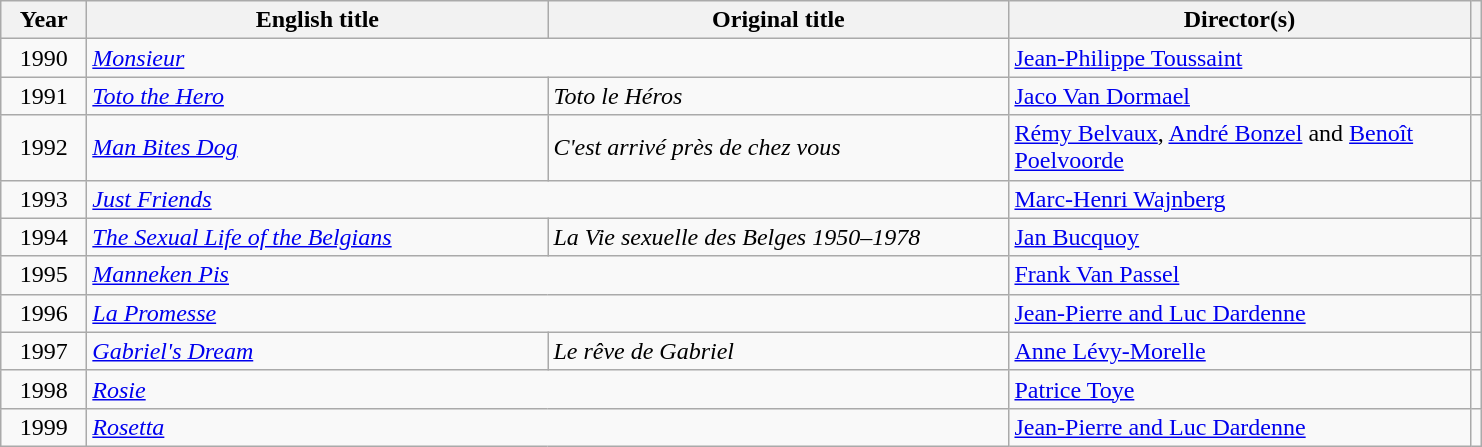<table class="wikitable plainrowheaders">
<tr>
<th scope="col" width="50">Year</th>
<th scope="col" width="300">English title</th>
<th scope="col" width="300">Original title</th>
<th scope="col" width="300">Director(s)</th>
<th scope="col"></th>
</tr>
<tr>
<td align="center">1990</td>
<td colspan="2"><em><a href='#'>Monsieur</a></em></td>
<td><a href='#'>Jean-Philippe Toussaint</a></td>
<td align="center"></td>
</tr>
<tr>
<td align="center">1991</td>
<td><em><a href='#'>Toto the Hero</a></em></td>
<td><em>Toto le Héros</em></td>
<td><a href='#'>Jaco Van Dormael</a></td>
<td align="center"></td>
</tr>
<tr>
<td align="center">1992</td>
<td><em><a href='#'>Man Bites Dog</a></em></td>
<td><em>C'est arrivé près de chez vous</em></td>
<td><a href='#'>Rémy Belvaux</a>, <a href='#'>André Bonzel</a> and <a href='#'>Benoît Poelvoorde</a></td>
<td align="center"></td>
</tr>
<tr>
<td align="center">1993</td>
<td colspan="2"><em><a href='#'>Just Friends</a></em></td>
<td><a href='#'>Marc-Henri Wajnberg</a></td>
<td align="center"></td>
</tr>
<tr>
<td align="center">1994</td>
<td><em><a href='#'>The Sexual Life of the Belgians</a></em></td>
<td><em>La Vie sexuelle des Belges 1950–1978</em></td>
<td><a href='#'>Jan Bucquoy</a></td>
<td align="center"></td>
</tr>
<tr>
<td align="center">1995</td>
<td colspan="2"><em><a href='#'>Manneken Pis</a></em></td>
<td><a href='#'>Frank Van Passel</a></td>
<td align="center"></td>
</tr>
<tr>
<td align="center">1996</td>
<td colspan="2"><em><a href='#'>La Promesse</a></em></td>
<td><a href='#'>Jean-Pierre and Luc Dardenne</a></td>
<td align="center"></td>
</tr>
<tr>
<td align="center">1997</td>
<td><em><a href='#'>Gabriel's Dream</a></em></td>
<td><em>Le rêve de Gabriel</em></td>
<td><a href='#'>Anne Lévy-Morelle</a></td>
<td align="center"></td>
</tr>
<tr>
<td align="center">1998</td>
<td colspan="2"><em><a href='#'>Rosie</a></em></td>
<td><a href='#'>Patrice Toye</a></td>
<td align="center"></td>
</tr>
<tr>
<td align="center">1999</td>
<td colspan="2"><em><a href='#'>Rosetta</a></em></td>
<td><a href='#'>Jean-Pierre and Luc Dardenne</a></td>
<td align="center"></td>
</tr>
</table>
